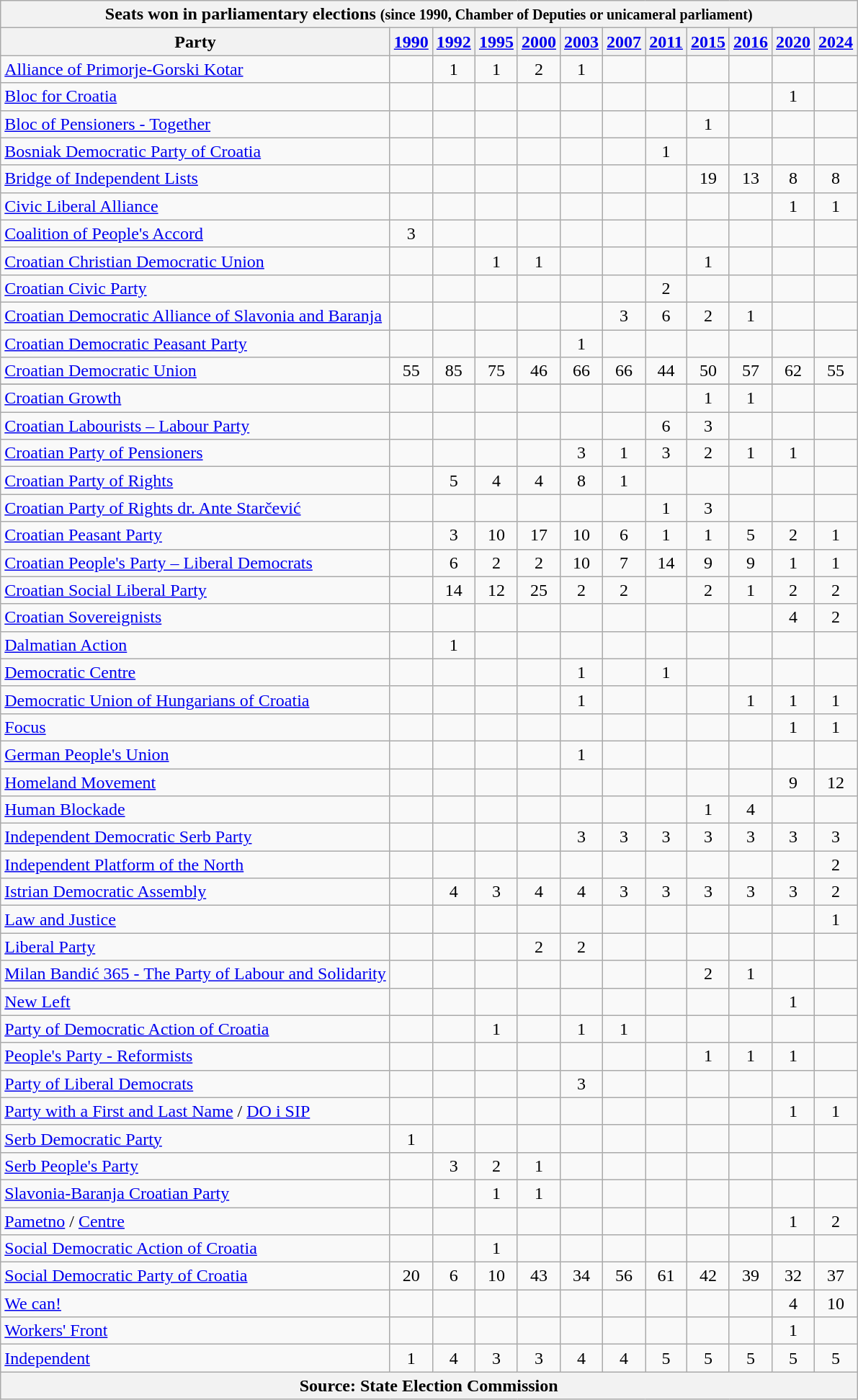<table class="wikitable sortable">
<tr class="sortbottom">
<th colspan="12">Seats won in parliamentary elections <small>(since 1990, Chamber of Deputies or unicameral parliament)</small></th>
</tr>
<tr>
<th>Party</th>
<th><a href='#'>1990</a></th>
<th><a href='#'>1992</a></th>
<th><a href='#'>1995</a></th>
<th><a href='#'>2000</a></th>
<th><a href='#'>2003</a></th>
<th><a href='#'>2007</a></th>
<th><a href='#'>2011</a></th>
<th><a href='#'>2015</a></th>
<th><a href='#'>2016</a></th>
<th><a href='#'>2020</a></th>
<th><a href='#'>2024</a></th>
</tr>
<tr align=center>
<td align=left><a href='#'>Alliance of Primorje-Gorski Kotar</a></td>
<td></td>
<td>1</td>
<td>1</td>
<td>2</td>
<td>1</td>
<td></td>
<td></td>
<td></td>
<td></td>
<td></td>
<td></td>
</tr>
<tr align=center>
<td align=left><a href='#'>Bloc for Croatia</a></td>
<td></td>
<td></td>
<td></td>
<td></td>
<td></td>
<td></td>
<td></td>
<td></td>
<td></td>
<td>1</td>
<td></td>
</tr>
<tr align=center>
<td align=left><a href='#'>Bloc of Pensioners - Together</a></td>
<td></td>
<td></td>
<td></td>
<td></td>
<td></td>
<td></td>
<td></td>
<td>1</td>
<td></td>
<td></td>
<td></td>
</tr>
<tr align=center>
<td align=left><a href='#'>Bosniak Democratic Party of Croatia</a></td>
<td></td>
<td></td>
<td></td>
<td></td>
<td></td>
<td></td>
<td>1</td>
<td></td>
<td></td>
<td></td>
<td></td>
</tr>
<tr align=center>
<td align=left><a href='#'>Bridge of Independent Lists</a></td>
<td></td>
<td></td>
<td></td>
<td></td>
<td></td>
<td></td>
<td></td>
<td>19</td>
<td>13</td>
<td>8</td>
<td>8</td>
</tr>
<tr align=center>
<td align=left><a href='#'>Civic Liberal Alliance</a></td>
<td></td>
<td></td>
<td></td>
<td></td>
<td></td>
<td></td>
<td></td>
<td></td>
<td></td>
<td>1</td>
<td>1</td>
</tr>
<tr align=center>
<td align=left><a href='#'>Coalition of People's Accord</a></td>
<td>3</td>
<td></td>
<td></td>
<td></td>
<td></td>
<td></td>
<td></td>
<td></td>
<td></td>
<td></td>
<td></td>
</tr>
<tr align=center>
<td align=left><a href='#'>Croatian Christian Democratic Union</a></td>
<td></td>
<td></td>
<td>1</td>
<td>1</td>
<td></td>
<td></td>
<td></td>
<td>1</td>
<td></td>
<td></td>
<td></td>
</tr>
<tr align=center>
<td align=left><a href='#'>Croatian Civic Party</a></td>
<td></td>
<td></td>
<td></td>
<td></td>
<td></td>
<td></td>
<td>2</td>
<td></td>
<td></td>
<td></td>
<td></td>
</tr>
<tr align=center>
<td align=left><a href='#'>Croatian Democratic Alliance of Slavonia and Baranja</a></td>
<td></td>
<td></td>
<td></td>
<td></td>
<td></td>
<td>3</td>
<td>6</td>
<td>2</td>
<td>1</td>
<td></td>
<td></td>
</tr>
<tr align=center>
<td align=left><a href='#'>Croatian Democratic Peasant Party</a></td>
<td></td>
<td></td>
<td></td>
<td></td>
<td>1</td>
<td></td>
<td></td>
<td></td>
<td></td>
<td></td>
<td></td>
</tr>
<tr align=center>
<td align=left><a href='#'>Croatian Democratic Union</a></td>
<td>55</td>
<td>85</td>
<td>75</td>
<td>46</td>
<td>66</td>
<td>66</td>
<td>44</td>
<td>50</td>
<td>57</td>
<td>62</td>
<td>55</td>
</tr>
<tr align=center | align=left|>
</tr>
<tr align=center>
<td align=left><a href='#'>Croatian Growth</a></td>
<td></td>
<td></td>
<td></td>
<td></td>
<td></td>
<td></td>
<td></td>
<td>1</td>
<td>1</td>
<td></td>
<td></td>
</tr>
<tr align=center>
<td align=left><a href='#'>Croatian Labourists – Labour Party</a></td>
<td></td>
<td></td>
<td></td>
<td></td>
<td></td>
<td></td>
<td>6</td>
<td>3</td>
<td></td>
<td></td>
<td></td>
</tr>
<tr align=center>
<td align=left><a href='#'>Croatian Party of Pensioners</a></td>
<td></td>
<td></td>
<td></td>
<td></td>
<td>3</td>
<td>1</td>
<td>3</td>
<td>2</td>
<td>1</td>
<td>1</td>
</tr>
<tr align=center>
<td align=left><a href='#'>Croatian Party of Rights</a></td>
<td></td>
<td>5</td>
<td>4</td>
<td>4</td>
<td>8</td>
<td>1</td>
<td></td>
<td></td>
<td></td>
<td></td>
<td></td>
</tr>
<tr align=center>
<td align=left><a href='#'>Croatian Party of Rights dr. Ante Starčević</a></td>
<td></td>
<td></td>
<td></td>
<td></td>
<td></td>
<td></td>
<td>1</td>
<td>3</td>
<td></td>
<td></td>
<td></td>
</tr>
<tr align=center>
<td align=left><a href='#'>Croatian Peasant Party</a></td>
<td></td>
<td>3</td>
<td>10</td>
<td>17</td>
<td>10</td>
<td>6</td>
<td>1</td>
<td>1</td>
<td>5</td>
<td>2</td>
<td>1</td>
</tr>
<tr align=center>
<td align=left><a href='#'>Croatian People's Party – Liberal Democrats</a></td>
<td></td>
<td>6</td>
<td>2</td>
<td>2</td>
<td>10</td>
<td>7</td>
<td>14</td>
<td>9</td>
<td>9</td>
<td>1</td>
<td>1</td>
</tr>
<tr align=center>
<td align=left><a href='#'>Croatian Social Liberal Party</a></td>
<td></td>
<td>14</td>
<td>12</td>
<td>25</td>
<td>2</td>
<td>2</td>
<td></td>
<td>2</td>
<td>1</td>
<td>2</td>
<td>2</td>
</tr>
<tr align=center>
<td align=left><a href='#'>Croatian Sovereignists</a></td>
<td></td>
<td></td>
<td></td>
<td></td>
<td></td>
<td></td>
<td></td>
<td></td>
<td></td>
<td>4</td>
<td>2</td>
</tr>
<tr align=center>
<td align=left><a href='#'>Dalmatian Action</a></td>
<td></td>
<td>1</td>
<td></td>
<td></td>
<td></td>
<td></td>
<td></td>
<td></td>
<td></td>
<td></td>
<td></td>
</tr>
<tr align=center>
<td align=left><a href='#'>Democratic Centre</a></td>
<td></td>
<td></td>
<td></td>
<td></td>
<td>1</td>
<td></td>
<td>1</td>
<td></td>
<td></td>
<td></td>
<td></td>
</tr>
<tr align=center>
<td align=left><a href='#'>Democratic Union of Hungarians of Croatia</a></td>
<td></td>
<td></td>
<td></td>
<td></td>
<td>1</td>
<td></td>
<td></td>
<td></td>
<td>1</td>
<td>1</td>
<td>1</td>
</tr>
<tr align=center>
<td align=left><a href='#'>Focus</a></td>
<td></td>
<td></td>
<td></td>
<td></td>
<td></td>
<td></td>
<td></td>
<td></td>
<td></td>
<td>1</td>
<td>1</td>
</tr>
<tr align=center>
<td align=left><a href='#'>German People's Union</a></td>
<td></td>
<td></td>
<td></td>
<td></td>
<td>1</td>
<td></td>
<td></td>
<td></td>
<td></td>
<td></td>
<td></td>
</tr>
<tr align=center>
<td align=left><a href='#'>Homeland Movement</a></td>
<td></td>
<td></td>
<td></td>
<td></td>
<td></td>
<td></td>
<td></td>
<td></td>
<td></td>
<td>9</td>
<td>12</td>
</tr>
<tr align=center>
<td align=left><a href='#'>Human Blockade</a></td>
<td></td>
<td></td>
<td></td>
<td></td>
<td></td>
<td></td>
<td></td>
<td>1</td>
<td>4</td>
<td></td>
<td></td>
</tr>
<tr align=center>
<td align=left><a href='#'>Independent Democratic Serb Party</a></td>
<td></td>
<td></td>
<td></td>
<td></td>
<td>3</td>
<td>3</td>
<td>3</td>
<td>3</td>
<td>3</td>
<td>3</td>
<td>3</td>
</tr>
<tr align=center>
<td align=left><a href='#'>Independent Platform of the North</a></td>
<td></td>
<td></td>
<td></td>
<td></td>
<td></td>
<td></td>
<td></td>
<td></td>
<td></td>
<td></td>
<td>2</td>
</tr>
<tr align=center>
<td align=left><a href='#'>Istrian Democratic Assembly</a></td>
<td></td>
<td>4</td>
<td>3</td>
<td>4</td>
<td>4</td>
<td>3</td>
<td>3</td>
<td>3</td>
<td>3</td>
<td>3</td>
<td>2</td>
</tr>
<tr align=center>
<td align=left><a href='#'>Law and Justice</a></td>
<td></td>
<td></td>
<td></td>
<td></td>
<td></td>
<td></td>
<td></td>
<td></td>
<td></td>
<td></td>
<td>1</td>
</tr>
<tr align=center>
<td align=left><a href='#'>Liberal Party</a></td>
<td></td>
<td></td>
<td></td>
<td>2</td>
<td>2</td>
<td></td>
<td></td>
<td></td>
<td></td>
<td></td>
<td></td>
</tr>
<tr align=center>
<td align=left><a href='#'>Milan Bandić 365 - The Party of Labour and Solidarity</a></td>
<td></td>
<td></td>
<td></td>
<td></td>
<td></td>
<td></td>
<td></td>
<td>2</td>
<td>1</td>
<td></td>
<td></td>
</tr>
<tr align=center>
<td align=left><a href='#'>New Left</a></td>
<td></td>
<td></td>
<td></td>
<td></td>
<td></td>
<td></td>
<td></td>
<td></td>
<td></td>
<td>1</td>
<td></td>
</tr>
<tr align=center>
<td align=left><a href='#'>Party of Democratic Action of Croatia</a></td>
<td></td>
<td></td>
<td>1</td>
<td></td>
<td>1</td>
<td>1</td>
<td></td>
<td></td>
<td></td>
<td></td>
<td></td>
</tr>
<tr align=center>
<td align=left><a href='#'>People's Party - Reformists</a></td>
<td></td>
<td></td>
<td></td>
<td></td>
<td></td>
<td></td>
<td></td>
<td>1</td>
<td>1</td>
<td>1</td>
<td></td>
</tr>
<tr align=center>
<td align=left><a href='#'>Party of Liberal Democrats</a></td>
<td></td>
<td></td>
<td></td>
<td></td>
<td>3</td>
<td></td>
<td></td>
<td></td>
<td></td>
<td></td>
<td></td>
</tr>
<tr align=center>
<td align=left><a href='#'>Party with a First and Last Name</a> / <a href='#'>DO i SIP</a></td>
<td></td>
<td></td>
<td></td>
<td></td>
<td></td>
<td></td>
<td></td>
<td></td>
<td></td>
<td>1</td>
<td>1</td>
</tr>
<tr align=center>
<td align=left><a href='#'>Serb Democratic Party</a></td>
<td>1</td>
<td></td>
<td></td>
<td></td>
<td></td>
<td></td>
<td></td>
<td></td>
<td></td>
<td></td>
<td></td>
</tr>
<tr align=center>
<td align=left><a href='#'>Serb People's Party</a></td>
<td></td>
<td>3</td>
<td>2</td>
<td>1</td>
<td></td>
<td></td>
<td></td>
<td></td>
<td></td>
<td></td>
<td></td>
</tr>
<tr align=center>
<td align=left><a href='#'>Slavonia-Baranja Croatian Party</a></td>
<td></td>
<td></td>
<td>1</td>
<td>1</td>
<td></td>
<td></td>
<td></td>
<td></td>
<td></td>
<td></td>
<td></td>
</tr>
<tr align=center>
<td align=left><a href='#'>Pametno</a> / <a href='#'>Centre</a></td>
<td></td>
<td></td>
<td></td>
<td></td>
<td></td>
<td></td>
<td></td>
<td></td>
<td></td>
<td>1</td>
<td>2</td>
</tr>
<tr align=center>
<td align=left><a href='#'>Social Democratic Action of Croatia</a></td>
<td></td>
<td></td>
<td>1</td>
<td></td>
<td></td>
<td></td>
<td></td>
<td></td>
<td></td>
<td></td>
<td></td>
</tr>
<tr align=center>
<td align=left><a href='#'>Social Democratic Party of Croatia</a></td>
<td>20</td>
<td>6</td>
<td>10</td>
<td>43</td>
<td>34</td>
<td>56</td>
<td>61</td>
<td>42</td>
<td>39</td>
<td>32</td>
<td>37</td>
</tr>
<tr align=center>
<td align=left><a href='#'>We can!</a></td>
<td></td>
<td></td>
<td></td>
<td></td>
<td></td>
<td></td>
<td></td>
<td></td>
<td></td>
<td>4</td>
<td>10</td>
</tr>
<tr align=center>
<td align=left><a href='#'>Workers' Front</a></td>
<td></td>
<td></td>
<td></td>
<td></td>
<td></td>
<td></td>
<td></td>
<td></td>
<td></td>
<td>1</td>
<td></td>
</tr>
<tr align=center>
<td align=left><a href='#'>Independent</a></td>
<td>1</td>
<td>4</td>
<td>3</td>
<td>3</td>
<td>4</td>
<td>4</td>
<td>5</td>
<td>5</td>
<td>5</td>
<td>5</td>
<td>5</td>
</tr>
<tr class="sortbottom">
<th colspan=12>Source: State Election Commission</th>
</tr>
</table>
